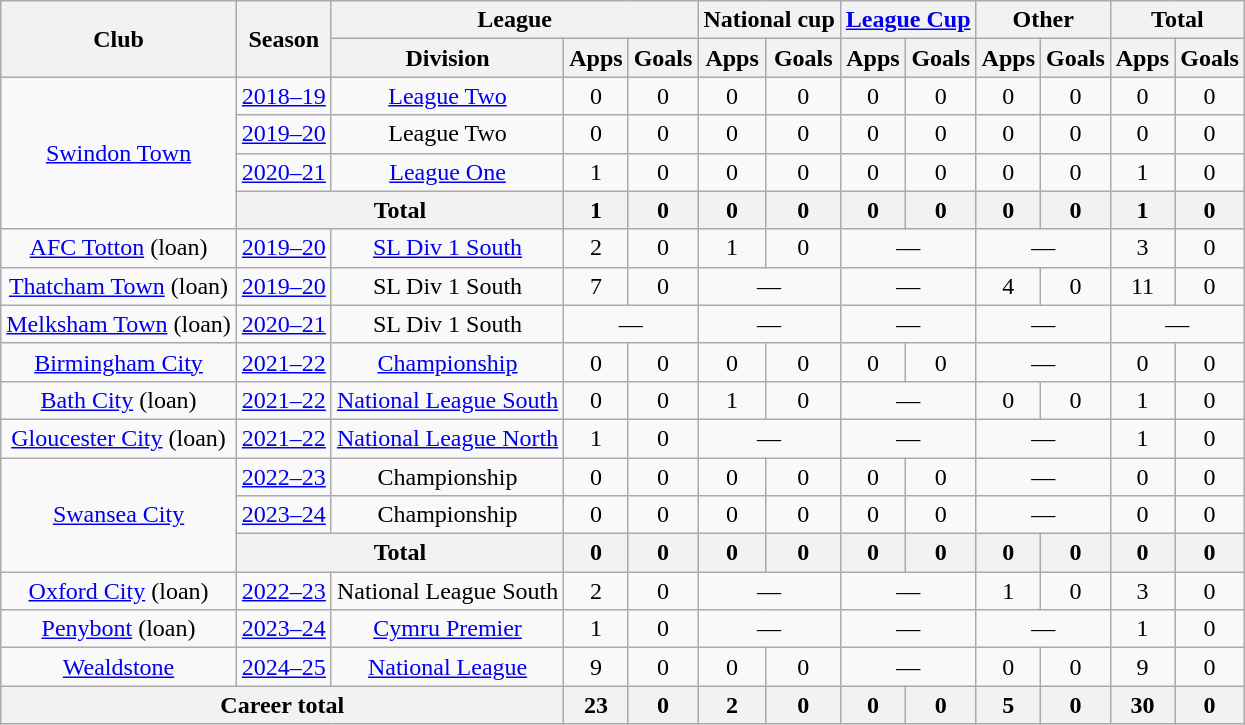<table class="wikitable sortable" style="text-align:center">
<tr>
<th rowspan=2>Club</th>
<th rowspan=2>Season</th>
<th colspan=3>League</th>
<th colspan=2>National cup</th>
<th colspan=2><a href='#'>League Cup</a></th>
<th colspan=2>Other</th>
<th colspan=2>Total</th>
</tr>
<tr>
<th>Division</th>
<th>Apps</th>
<th>Goals</th>
<th>Apps</th>
<th>Goals</th>
<th>Apps</th>
<th>Goals</th>
<th>Apps</th>
<th>Goals</th>
<th>Apps</th>
<th>Goals</th>
</tr>
<tr>
<td rowspan=4><a href='#'>Swindon Town</a></td>
<td><a href='#'>2018–19</a></td>
<td><a href='#'>League Two</a></td>
<td>0</td>
<td>0</td>
<td>0</td>
<td>0</td>
<td>0</td>
<td>0</td>
<td>0</td>
<td>0</td>
<td>0</td>
<td>0</td>
</tr>
<tr>
<td><a href='#'>2019–20</a></td>
<td>League Two</td>
<td>0</td>
<td>0</td>
<td>0</td>
<td>0</td>
<td>0</td>
<td>0</td>
<td>0</td>
<td>0</td>
<td>0</td>
<td>0</td>
</tr>
<tr>
<td><a href='#'>2020–21</a></td>
<td><a href='#'>League One</a></td>
<td>1</td>
<td>0</td>
<td>0</td>
<td>0</td>
<td>0</td>
<td>0</td>
<td>0</td>
<td>0</td>
<td>1</td>
<td>0</td>
</tr>
<tr>
<th colspan=2>Total</th>
<th>1</th>
<th>0</th>
<th>0</th>
<th>0</th>
<th>0</th>
<th>0</th>
<th>0</th>
<th>0</th>
<th>1</th>
<th>0</th>
</tr>
<tr>
<td><a href='#'>AFC Totton</a> (loan)</td>
<td><a href='#'>2019–20</a></td>
<td><a href='#'>SL Div 1 South</a></td>
<td>2</td>
<td>0</td>
<td>1</td>
<td>0</td>
<td colspan="2">—</td>
<td colspan="2">—</td>
<td>3</td>
<td>0</td>
</tr>
<tr>
<td><a href='#'>Thatcham Town</a> (loan)</td>
<td><a href='#'>2019–20</a></td>
<td>SL Div 1 South</td>
<td>7</td>
<td>0</td>
<td colspan="2">—</td>
<td colspan="2">—</td>
<td>4</td>
<td>0</td>
<td>11</td>
<td>0</td>
</tr>
<tr>
<td><a href='#'>Melksham Town</a> (loan)</td>
<td><a href='#'>2020–21</a></td>
<td>SL Div 1 South</td>
<td colspan="2">—</td>
<td colspan="2">—</td>
<td colspan="2">—</td>
<td colspan="2">—</td>
<td colspan="2">—</td>
</tr>
<tr>
<td><a href='#'>Birmingham City</a></td>
<td><a href='#'>2021–22</a></td>
<td><a href='#'>Championship</a></td>
<td>0</td>
<td>0</td>
<td>0</td>
<td>0</td>
<td>0</td>
<td>0</td>
<td colspan="2">—</td>
<td>0</td>
<td>0</td>
</tr>
<tr>
<td><a href='#'>Bath City</a> (loan)</td>
<td><a href='#'>2021–22</a></td>
<td><a href='#'>National League South</a></td>
<td>0</td>
<td>0</td>
<td>1</td>
<td>0</td>
<td colspan="2">—</td>
<td>0</td>
<td>0</td>
<td>1</td>
<td>0</td>
</tr>
<tr>
<td><a href='#'>Gloucester City</a> (loan)</td>
<td><a href='#'>2021–22</a></td>
<td><a href='#'>National League North</a></td>
<td>1</td>
<td>0</td>
<td colspan="2">—</td>
<td colspan="2">—</td>
<td colspan="2">—</td>
<td>1</td>
<td>0</td>
</tr>
<tr>
<td rowspan="3"><a href='#'>Swansea City</a></td>
<td><a href='#'>2022–23</a></td>
<td>Championship</td>
<td>0</td>
<td>0</td>
<td>0</td>
<td>0</td>
<td>0</td>
<td>0</td>
<td colspan="2">—</td>
<td>0</td>
<td>0</td>
</tr>
<tr>
<td><a href='#'>2023–24</a></td>
<td>Championship</td>
<td>0</td>
<td>0</td>
<td>0</td>
<td>0</td>
<td>0</td>
<td>0</td>
<td colspan="2">—</td>
<td>0</td>
<td>0</td>
</tr>
<tr>
<th colspan=2>Total</th>
<th>0</th>
<th>0</th>
<th>0</th>
<th>0</th>
<th>0</th>
<th>0</th>
<th>0</th>
<th>0</th>
<th>0</th>
<th>0</th>
</tr>
<tr>
<td><a href='#'>Oxford City</a> (loan)</td>
<td><a href='#'>2022–23</a></td>
<td>National League South</td>
<td>2</td>
<td>0</td>
<td colspan="2">—</td>
<td colspan="2">—</td>
<td>1</td>
<td>0</td>
<td>3</td>
<td>0</td>
</tr>
<tr>
<td><a href='#'>Penybont</a> (loan)</td>
<td><a href='#'>2023–24</a></td>
<td><a href='#'>Cymru Premier</a></td>
<td>1</td>
<td>0</td>
<td colspan="2">—</td>
<td colspan="2">—</td>
<td colspan="2">—</td>
<td>1</td>
<td>0</td>
</tr>
<tr>
<td><a href='#'>Wealdstone</a></td>
<td><a href='#'>2024–25</a></td>
<td><a href='#'>National League</a></td>
<td>9</td>
<td>0</td>
<td>0</td>
<td>0</td>
<td colspan="2">—</td>
<td>0</td>
<td>0</td>
<td>9</td>
<td>0</td>
</tr>
<tr>
<th colspan=3>Career total</th>
<th>23</th>
<th>0</th>
<th>2</th>
<th>0</th>
<th>0</th>
<th>0</th>
<th>5</th>
<th>0</th>
<th>30</th>
<th>0</th>
</tr>
</table>
